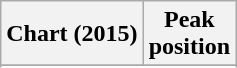<table class="wikitable sortable plainrowheaders" style="text-align:center;">
<tr>
<th scope="col">Chart (2015)</th>
<th scope="col">Peak<br>position</th>
</tr>
<tr>
</tr>
<tr>
</tr>
<tr>
</tr>
<tr>
</tr>
</table>
